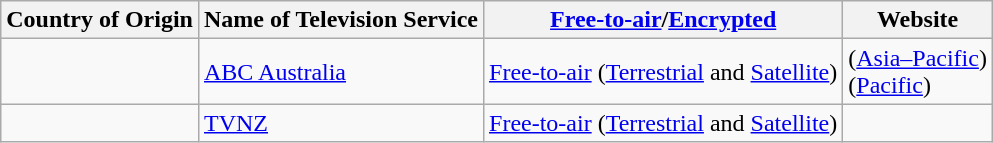<table class="wikitable">
<tr>
<th>Country of Origin</th>
<th>Name of Television Service</th>
<th><a href='#'>Free-to-air</a>/<a href='#'>Encrypted</a></th>
<th>Website</th>
</tr>
<tr>
<td></td>
<td><a href='#'>ABC Australia</a></td>
<td><a href='#'>Free-to-air</a> (<a href='#'>Terrestrial</a> and <a href='#'>Satellite</a>)</td>
<td> (<a href='#'>Asia–Pacific</a>)<br> (<a href='#'>Pacific</a>)</td>
</tr>
<tr>
<td></td>
<td><a href='#'>TVNZ</a></td>
<td><a href='#'>Free-to-air</a> (<a href='#'>Terrestrial</a> and <a href='#'>Satellite</a>)</td>
<td></td>
</tr>
</table>
